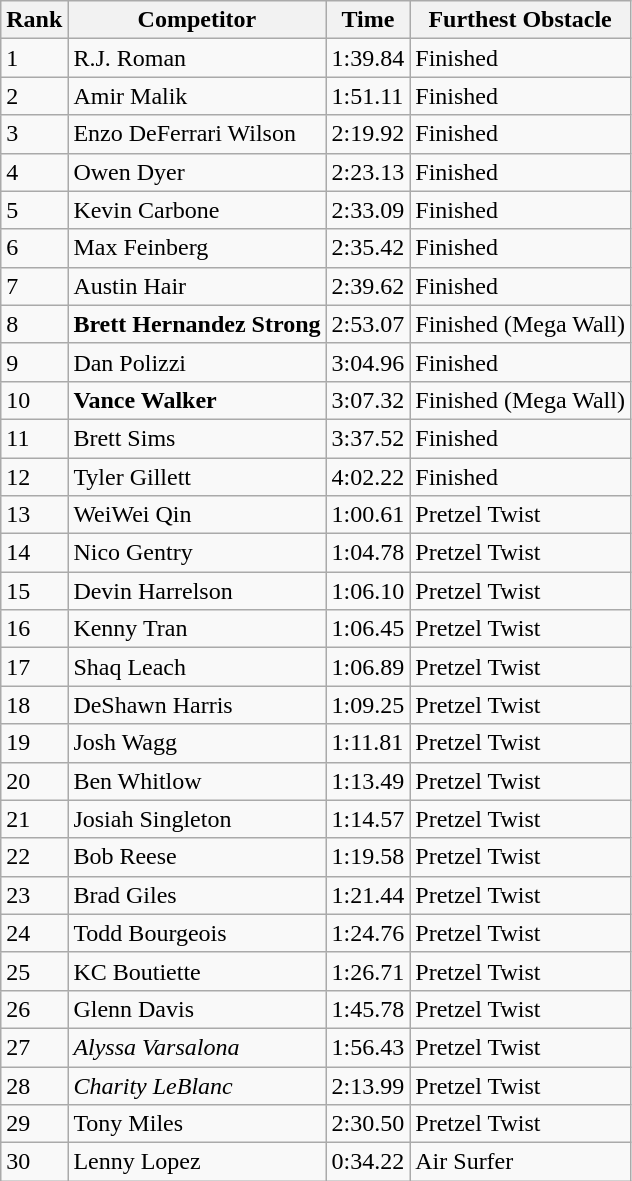<table class="wikitable sortable mw-collapsible">
<tr>
<th>Rank</th>
<th>Competitor</th>
<th>Time</th>
<th>Furthest Obstacle</th>
</tr>
<tr>
<td>1</td>
<td>R.J. Roman</td>
<td>1:39.84</td>
<td>Finished</td>
</tr>
<tr>
<td>2</td>
<td>Amir Malik</td>
<td>1:51.11</td>
<td>Finished</td>
</tr>
<tr>
<td>3</td>
<td>Enzo DeFerrari Wilson</td>
<td>2:19.92</td>
<td>Finished</td>
</tr>
<tr>
<td>4</td>
<td>Owen Dyer</td>
<td>2:23.13</td>
<td>Finished</td>
</tr>
<tr>
<td>5</td>
<td>Kevin Carbone</td>
<td>2:33.09</td>
<td>Finished</td>
</tr>
<tr>
<td>6</td>
<td>Max Feinberg</td>
<td>2:35.42</td>
<td>Finished</td>
</tr>
<tr>
<td>7</td>
<td>Austin Hair</td>
<td>2:39.62</td>
<td>Finished</td>
</tr>
<tr>
<td>8</td>
<td><strong>Brett Hernandez Strong</strong></td>
<td>2:53.07</td>
<td>Finished (Mega Wall)</td>
</tr>
<tr>
<td>9</td>
<td>Dan Polizzi</td>
<td>3:04.96</td>
<td>Finished</td>
</tr>
<tr>
<td>10</td>
<td><strong>Vance Walker</strong></td>
<td>3:07.32</td>
<td>Finished (Mega Wall)</td>
</tr>
<tr>
<td>11</td>
<td>Brett Sims</td>
<td>3:37.52</td>
<td>Finished</td>
</tr>
<tr>
<td>12</td>
<td>Tyler Gillett</td>
<td>4:02.22</td>
<td>Finished</td>
</tr>
<tr>
<td>13</td>
<td>WeiWei Qin</td>
<td>1:00.61</td>
<td>Pretzel Twist</td>
</tr>
<tr>
<td>14</td>
<td>Nico Gentry</td>
<td>1:04.78</td>
<td>Pretzel Twist</td>
</tr>
<tr>
<td>15</td>
<td>Devin Harrelson</td>
<td>1:06.10</td>
<td>Pretzel Twist</td>
</tr>
<tr>
<td>16</td>
<td>Kenny Tran</td>
<td>1:06.45</td>
<td>Pretzel Twist</td>
</tr>
<tr>
<td>17</td>
<td>Shaq Leach</td>
<td>1:06.89</td>
<td>Pretzel Twist</td>
</tr>
<tr>
<td>18</td>
<td>DeShawn Harris</td>
<td>1:09.25</td>
<td>Pretzel Twist</td>
</tr>
<tr>
<td>19</td>
<td>Josh Wagg</td>
<td>1:11.81</td>
<td>Pretzel Twist</td>
</tr>
<tr>
<td>20</td>
<td>Ben Whitlow</td>
<td>1:13.49</td>
<td>Pretzel Twist</td>
</tr>
<tr>
<td>21</td>
<td>Josiah Singleton</td>
<td>1:14.57</td>
<td>Pretzel Twist</td>
</tr>
<tr>
<td>22</td>
<td>Bob Reese</td>
<td>1:19.58</td>
<td>Pretzel Twist</td>
</tr>
<tr>
<td>23</td>
<td>Brad Giles</td>
<td>1:21.44</td>
<td>Pretzel Twist</td>
</tr>
<tr>
<td>24</td>
<td>Todd Bourgeois</td>
<td>1:24.76</td>
<td>Pretzel Twist</td>
</tr>
<tr>
<td>25</td>
<td>KC Boutiette</td>
<td>1:26.71</td>
<td>Pretzel Twist</td>
</tr>
<tr>
<td>26</td>
<td>Glenn Davis</td>
<td>1:45.78</td>
<td>Pretzel Twist</td>
</tr>
<tr>
<td>27</td>
<td><em>Alyssa Varsalona</em></td>
<td>1:56.43</td>
<td>Pretzel Twist</td>
</tr>
<tr>
<td>28</td>
<td><em>Charity LeBlanc</em></td>
<td>2:13.99</td>
<td>Pretzel Twist</td>
</tr>
<tr>
<td>29</td>
<td>Tony Miles</td>
<td>2:30.50</td>
<td>Pretzel Twist</td>
</tr>
<tr>
<td>30</td>
<td>Lenny Lopez</td>
<td>0:34.22</td>
<td>Air Surfer</td>
</tr>
</table>
